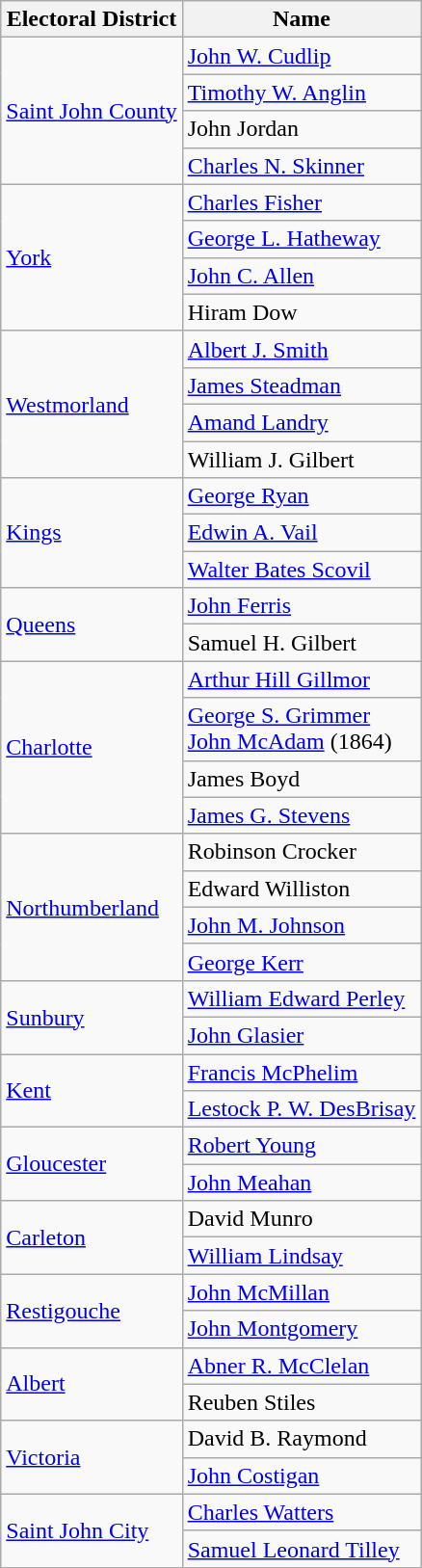<table class="wikitable">
<tr>
<th>Electoral District</th>
<th>Name</th>
</tr>
<tr>
<td rowspan="4"><a href='#'>Saint John County</a></td>
<td><a href='#'>John W. Cudlip</a></td>
</tr>
<tr>
<td><a href='#'>Timothy W. Anglin</a></td>
</tr>
<tr>
<td>John Jordan</td>
</tr>
<tr>
<td><a href='#'>Charles N. Skinner</a></td>
</tr>
<tr>
<td rowspan="4"><a href='#'>York</a></td>
<td><a href='#'>Charles Fisher</a></td>
</tr>
<tr>
<td><a href='#'>George L. Hatheway</a></td>
</tr>
<tr>
<td><a href='#'>John C. Allen</a></td>
</tr>
<tr>
<td>Hiram Dow</td>
</tr>
<tr>
<td rowspan="4"><a href='#'>Westmorland</a></td>
<td><a href='#'>Albert J. Smith</a></td>
</tr>
<tr>
<td><a href='#'>James Steadman</a></td>
</tr>
<tr>
<td><a href='#'>Amand Landry</a></td>
</tr>
<tr>
<td>William J. Gilbert</td>
</tr>
<tr>
<td rowspan="3"><a href='#'>Kings</a></td>
<td><a href='#'>George Ryan</a></td>
</tr>
<tr>
<td><a href='#'>Edwin A. Vail</a></td>
</tr>
<tr>
<td><a href='#'>Walter Bates Scovil</a></td>
</tr>
<tr>
<td rowspan="2"><a href='#'>Queens</a></td>
<td><a href='#'>John Ferris</a></td>
</tr>
<tr>
<td>Samuel H. Gilbert</td>
</tr>
<tr>
<td rowspan="4"><a href='#'>Charlotte</a></td>
<td><a href='#'>Arthur Hill Gillmor</a></td>
</tr>
<tr>
<td><a href='#'>George S. Grimmer</a><br><a href='#'>John McAdam</a> (1864)</td>
</tr>
<tr>
<td>James Boyd</td>
</tr>
<tr>
<td><a href='#'>James G. Stevens</a></td>
</tr>
<tr>
<td rowspan="4"><a href='#'>Northumberland</a></td>
<td>Robinson Crocker</td>
</tr>
<tr>
<td>Edward Williston</td>
</tr>
<tr>
<td><a href='#'>John M. Johnson</a></td>
</tr>
<tr>
<td><a href='#'>George Kerr</a></td>
</tr>
<tr>
<td rowspan="2"><a href='#'>Sunbury</a></td>
<td><a href='#'>William Edward Perley</a></td>
</tr>
<tr>
<td><a href='#'>John Glasier</a></td>
</tr>
<tr>
<td rowspan="2"><a href='#'>Kent</a></td>
<td><a href='#'>Francis McPhelim</a></td>
</tr>
<tr>
<td><a href='#'>Lestock P. W. DesBrisay</a></td>
</tr>
<tr>
<td rowspan="2"><a href='#'>Gloucester</a></td>
<td><a href='#'>Robert Young</a></td>
</tr>
<tr>
<td><a href='#'>John Meahan</a></td>
</tr>
<tr>
<td rowspan="2"><a href='#'>Carleton</a></td>
<td>David Munro</td>
</tr>
<tr>
<td><a href='#'>William Lindsay</a></td>
</tr>
<tr>
<td rowspan="2"><a href='#'>Restigouche</a></td>
<td><a href='#'>John McMillan</a></td>
</tr>
<tr>
<td><a href='#'>John Montgomery</a></td>
</tr>
<tr>
<td rowspan="2"><a href='#'>Albert</a></td>
<td><a href='#'>Abner R. McClelan</a></td>
</tr>
<tr>
<td>Reuben Stiles</td>
</tr>
<tr>
<td rowspan="2"><a href='#'>Victoria</a></td>
<td>David B. Raymond</td>
</tr>
<tr>
<td><a href='#'>John Costigan</a></td>
</tr>
<tr>
<td rowspan="2"><a href='#'>Saint John City</a></td>
<td><a href='#'>Charles Watters</a></td>
</tr>
<tr>
<td><a href='#'>Samuel Leonard Tilley</a></td>
</tr>
</table>
